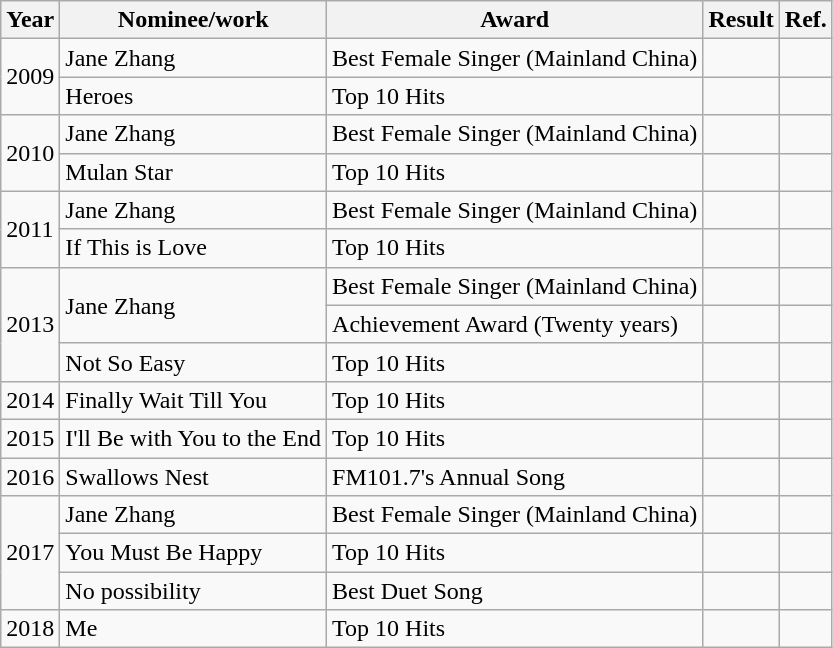<table class="wikitable">
<tr>
<th>Year</th>
<th>Nominee/work</th>
<th>Award</th>
<th><strong>Result</strong></th>
<th>Ref.</th>
</tr>
<tr>
<td rowspan="2">2009</td>
<td>Jane Zhang</td>
<td>Best Female Singer (Mainland China)</td>
<td></td>
<td></td>
</tr>
<tr>
<td>Heroes</td>
<td>Top 10 Hits</td>
<td></td>
<td></td>
</tr>
<tr>
<td rowspan="2">2010</td>
<td>Jane Zhang</td>
<td>Best Female Singer (Mainland China)</td>
<td></td>
<td></td>
</tr>
<tr>
<td>Mulan Star</td>
<td>Top 10 Hits</td>
<td></td>
<td></td>
</tr>
<tr>
<td rowspan="2">2011</td>
<td>Jane Zhang</td>
<td>Best Female Singer (Mainland China)</td>
<td></td>
<td></td>
</tr>
<tr>
<td>If This is Love</td>
<td>Top 10 Hits</td>
<td></td>
<td></td>
</tr>
<tr>
<td rowspan="3">2013</td>
<td rowspan="2">Jane Zhang</td>
<td>Best Female Singer (Mainland China)</td>
<td></td>
<td></td>
</tr>
<tr>
<td>Achievement Award (Twenty years)</td>
<td></td>
<td></td>
</tr>
<tr>
<td>Not So Easy</td>
<td>Top 10 Hits</td>
<td></td>
<td></td>
</tr>
<tr>
<td>2014</td>
<td>Finally Wait Till You</td>
<td>Top 10 Hits</td>
<td></td>
<td></td>
</tr>
<tr>
<td>2015</td>
<td>I'll Be with You to the End</td>
<td>Top 10 Hits</td>
<td></td>
<td></td>
</tr>
<tr>
<td>2016</td>
<td>Swallows Nest</td>
<td>FM101.7's Annual Song</td>
<td></td>
<td></td>
</tr>
<tr>
<td rowspan="3">2017</td>
<td>Jane Zhang</td>
<td>Best Female Singer (Mainland China)</td>
<td></td>
<td></td>
</tr>
<tr>
<td>You Must Be Happy</td>
<td>Top 10 Hits</td>
<td></td>
<td></td>
</tr>
<tr>
<td>No possibility</td>
<td>Best Duet Song</td>
<td></td>
<td></td>
</tr>
<tr>
<td>2018</td>
<td>Me</td>
<td>Top 10 Hits</td>
<td></td>
<td></td>
</tr>
</table>
